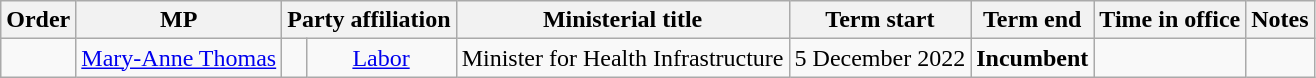<table class="wikitable" style="text-align:center">
<tr>
<th>Order</th>
<th>MP</th>
<th colspan="2">Party affiliation</th>
<th>Ministerial title</th>
<th>Term start</th>
<th>Term end</th>
<th>Time in office</th>
<th>Notes</th>
</tr>
<tr>
<td></td>
<td><a href='#'>Mary-Anne Thomas</a> </td>
<td></td>
<td><a href='#'>Labor</a></td>
<td>Minister for Health Infrastructure</td>
<td>5 December 2022</td>
<td><strong>Incumbent</strong></td>
<td></td>
<td></td>
</tr>
</table>
